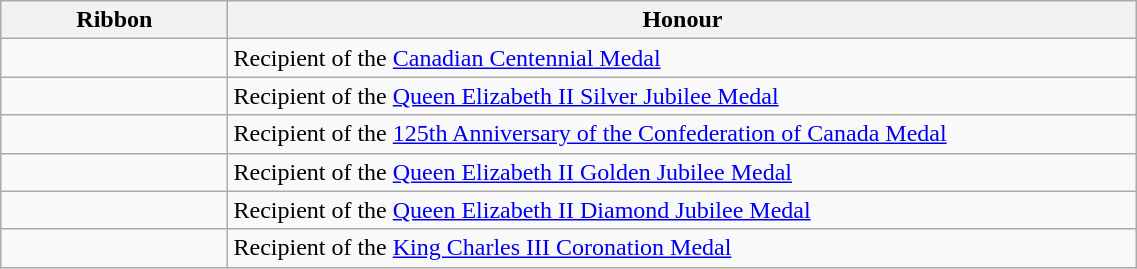<table class="wikitable" style="width:60%;">
<tr>
<th width="20%">Ribbon</th>
<th width="90%">Honour</th>
</tr>
<tr>
<td></td>
<td>Recipient of the <a href='#'>Canadian Centennial Medal</a></td>
</tr>
<tr>
<td></td>
<td>Recipient of the <a href='#'>Queen Elizabeth II Silver Jubilee Medal</a></td>
</tr>
<tr>
<td></td>
<td>Recipient of the <a href='#'>125th Anniversary of the Confederation of Canada Medal</a></td>
</tr>
<tr>
<td></td>
<td>Recipient of the <a href='#'>Queen Elizabeth II Golden Jubilee Medal</a></td>
</tr>
<tr>
<td></td>
<td>Recipient of the <a href='#'>Queen Elizabeth II Diamond Jubilee Medal</a></td>
</tr>
<tr>
<td></td>
<td>Recipient of the <a href='#'>King Charles III Coronation Medal</a></td>
</tr>
</table>
